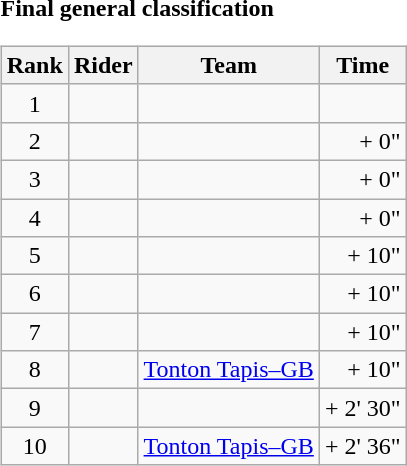<table>
<tr>
<td><strong>Final general classification</strong><br><table class="wikitable">
<tr>
<th scope="col">Rank</th>
<th scope="col">Rider</th>
<th scope="col">Team</th>
<th scope="col">Time</th>
</tr>
<tr>
<td style="text-align:center;">1</td>
<td></td>
<td></td>
<td style="text-align:right;"></td>
</tr>
<tr>
<td style="text-align:center;">2</td>
<td></td>
<td></td>
<td style="text-align:right;">+ 0"</td>
</tr>
<tr>
<td style="text-align:center;">3</td>
<td></td>
<td></td>
<td style="text-align:right;">+ 0"</td>
</tr>
<tr>
<td style="text-align:center;">4</td>
<td></td>
<td></td>
<td style="text-align:right;">+ 0"</td>
</tr>
<tr>
<td style="text-align:center;">5</td>
<td></td>
<td></td>
<td style="text-align:right;">+ 10"</td>
</tr>
<tr>
<td style="text-align:center;">6</td>
<td></td>
<td></td>
<td style="text-align:right;">+ 10"</td>
</tr>
<tr>
<td style="text-align:center;">7</td>
<td></td>
<td></td>
<td style="text-align:right;">+ 10"</td>
</tr>
<tr>
<td style="text-align:center;">8</td>
<td></td>
<td><a href='#'>Tonton Tapis–GB</a></td>
<td style="text-align:right;">+ 10"</td>
</tr>
<tr>
<td style="text-align:center;">9</td>
<td></td>
<td></td>
<td style="text-align:right;">+ 2' 30"</td>
</tr>
<tr>
<td style="text-align:center;">10</td>
<td></td>
<td><a href='#'>Tonton Tapis–GB</a></td>
<td style="text-align:right;">+ 2' 36"</td>
</tr>
</table>
</td>
</tr>
</table>
